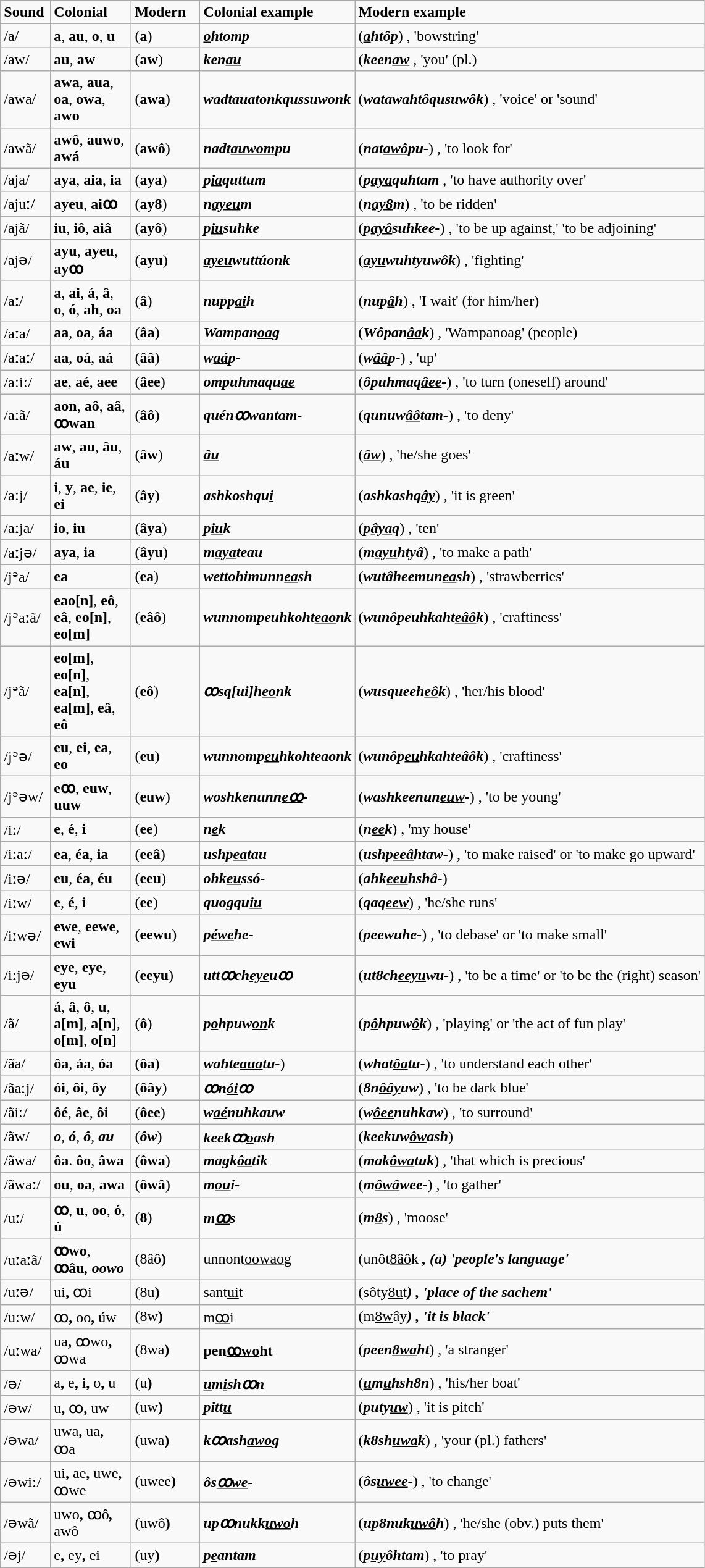<table class="wikitable">
<tr ----bgcolor="#eeeeee">
<td style="width: 35pt;"><strong>Sound</strong></td>
<td style="width: 60pt;"><strong>Colonial</strong></td>
<td style="width: 50pt;"><strong>Modern</strong></td>
<td><strong>Colonial example</strong></td>
<td><strong>Modern example</strong></td>
</tr>
<tr>
<td>/a/</td>
<td><strong>a</strong>, <strong>au</strong>, <strong>o</strong>, <strong>u</strong></td>
<td>(<strong>a</strong>)</td>
<td><strong><em><u>o</u>htomp</em></strong></td>
<td>(<strong><em><u>a</u>htôp</em></strong>) , 'bowstring'</td>
</tr>
<tr>
<td>/aw/</td>
<td><strong>au</strong>, <strong>aw</strong></td>
<td>(<strong>aw</strong>)</td>
<td><strong><em>ken<u>au</u></em></strong></td>
<td>(<strong><em>keen<u>aw</u></em></strong> , 'you' (pl.)</td>
</tr>
<tr>
<td>/awa/</td>
<td><strong>awa</strong>, <strong>aua</strong>, <strong>oa</strong>, <strong>owa</strong>, <strong>awo</strong></td>
<td>(<strong>awa</strong>)</td>
<td><strong><em>wadtauatonkqussuwonk</em></strong></td>
<td>(<strong><em>watawahtôqusuwôk</em></strong>) , 'voice' or 'sound'</td>
</tr>
<tr>
<td>/awã/</td>
<td><strong>awô</strong>, <strong>auwo</strong>, <strong>awá</strong></td>
<td>(<strong>awô</strong>)</td>
<td><strong><em>nadt<u>auwom</u>pu</em></strong></td>
<td>(<strong><em>nat<u>awô</u>pu-</em></strong>) , 'to look for'</td>
</tr>
<tr>
<td>/aja/</td>
<td><strong>aya</strong>, <strong>aia</strong>, <strong>ia</strong></td>
<td>(<strong>aya</strong>)</td>
<td><strong><em>p<u>ia</u>quttum</em></strong></td>
<td>(<strong><em>p<u>aya</u>quhtam</em></strong> , 'to have authority over'</td>
</tr>
<tr>
<td>/ajuː/</td>
<td><strong>ayeu</strong>, <strong>aiꝏ</strong></td>
<td>(<strong>ay8</strong>)</td>
<td><strong><em>n<u>ayeu</u>m</em></strong></td>
<td>(<strong><em>n<u>ay8</u>m</em></strong>) , 'to be ridden'</td>
</tr>
<tr>
<td>/ajã/</td>
<td><strong>iu</strong>, <strong>iô</strong>, <strong>aiâ</strong></td>
<td>(<strong>ayô</strong>)</td>
<td><strong><em>p<u>iu</u>suhke</em></strong></td>
<td>(<strong><em>p<u>ayô</u>suhkee-</em></strong>) , 'to be up against,' 'to be adjoining'</td>
</tr>
<tr>
<td>/ajə/</td>
<td><strong>ayu</strong>, <strong>ayeu</strong>, <strong>ayꝏ</strong></td>
<td>(<strong>ayu</strong>)</td>
<td><strong><em><u>ayeu</u>wuttúonk</em></strong></td>
<td>(<strong><em><u>ayu</u>wuhtyuwôk</em></strong>) , 'fighting'</td>
</tr>
<tr>
<td>/aː/</td>
<td><strong>a</strong>, <strong>ai</strong>, <strong>á</strong>, <strong>â</strong>, <strong>o</strong>, <strong>ó</strong>, <strong>ah</strong>, <strong>oa</strong></td>
<td>(<strong>â</strong>)</td>
<td><strong><em>nupp<u>ai</u>h</em></strong></td>
<td>(<strong><em>nup<u>â</u>h</em></strong>) , 'I wait' (for him/her)</td>
</tr>
<tr>
<td>/aːa/</td>
<td><strong>aa</strong>, <strong>oa</strong>, <strong>áa</strong></td>
<td>(<strong>âa</strong>)</td>
<td><strong><em>Wampan<u>oa</u>g</em></strong></td>
<td>(<strong><em>Wôpan<u>âa</u>k</em></strong>) , 'Wampanoag' (people)</td>
</tr>
<tr>
<td>/aːaː/</td>
<td><strong>aa</strong>, <strong>oá</strong>, <strong>aá</strong></td>
<td>(<strong>ââ</strong>)</td>
<td><strong><em>w<u>aá</u>p-</em></strong></td>
<td>(<strong><em>w<u>ââ</u>p-</em></strong>) , 'up'</td>
</tr>
<tr>
<td>/aːiː/</td>
<td><strong>ae</strong>, <strong>aé</strong>, <strong>aee</strong></td>
<td>(<strong>âee</strong>)</td>
<td><strong><em>ompuhmaqu<u>ae</u></em></strong></td>
<td>(<strong><em>ôpuhmaq<u>âee</u>-</em></strong>) , 'to turn (oneself) around'</td>
</tr>
<tr>
<td>/aːã/</td>
<td><strong>aon</strong>, <strong>aô</strong>, <strong>aâ</strong>, <strong>ꝏwan</strong></td>
<td>(<strong>âô</strong>)</td>
<td><strong><em>quénꝏwantam-</em></strong></td>
<td>(<strong><em>qunuw<u>âô</u>tam-</em></strong>) , 'to deny'</td>
</tr>
<tr>
<td>/aːw/</td>
<td><strong>aw</strong>, <strong>au</strong>, <strong>âu</strong>, <strong>áu</strong></td>
<td>(<strong>âw</strong>)</td>
<td><strong><em><u>âu</u></em></strong></td>
<td>(<strong><em><u>âw</u></em></strong>) , 'he/she goes'</td>
</tr>
<tr>
<td>/aːj/</td>
<td><strong>i</strong>, <strong>y</strong>, <strong>ae</strong>, <strong>ie</strong>, <strong>ei</strong></td>
<td>(<strong>ây</strong>)</td>
<td><strong><em>ashkoshqu<u>i</u></em></strong></td>
<td>(<strong><em>ashkashq<u>ây</u></em></strong>) , 'it is green'</td>
</tr>
<tr>
<td>/aːja/</td>
<td><strong>io</strong>, <strong>iu</strong></td>
<td>(<strong>âya</strong>)</td>
<td><strong><em>p<u>iu</u>k</em></strong></td>
<td>(<strong><em>p<u>âya</u>q</em></strong>) , 'ten'</td>
</tr>
<tr>
<td>/aːjə/</td>
<td><strong>aya</strong>, <strong>ia</strong></td>
<td>(<strong>âyu</strong>)</td>
<td><strong><em>m<u>aya</u>teau</em></strong></td>
<td>(<strong><em>m<u>ayu</u>htyâ</em></strong>) , 'to make a path'</td>
</tr>
<tr>
<td>/jᵊa/</td>
<td><strong>ea</strong></td>
<td>(<strong>ea</strong>)</td>
<td><strong><em>wettohimunn<u>ea</u>sh</em></strong></td>
<td>(<strong><em>wutâheemun<u>ea</u>sh</em></strong>) , 'strawberries'</td>
</tr>
<tr>
<td>/jᵊaːã/</td>
<td><strong>eao[n]</strong>, <strong>eô</strong>, <strong>eâ</strong>, <strong>eo[n]</strong>, <strong>eo[m]</strong></td>
<td>(<strong>eâô</strong>)</td>
<td><strong><em>wunnompeuhkoht<u>eao</u>nk</em></strong></td>
<td>(<strong><em>wunôpeuhkaht<u>eâô</u>k</em></strong>) , 'craftiness'</td>
</tr>
<tr>
<td>/jᵊã/</td>
<td><strong>eo[m]</strong>, <strong>eo[n]</strong>, <strong>ea[n]</strong>, <strong>ea[m]</strong>, <strong>eâ</strong>, <strong>eô</strong></td>
<td>(<strong>eô</strong>)</td>
<td><strong><em>ꝏsq[ui]h<u>eo</u>nk</em></strong></td>
<td>(<strong><em>wusqueeh<u>eô</u>k</em></strong>) , 'her/his blood'</td>
</tr>
<tr>
<td>/jᵊə/</td>
<td><strong>eu</strong>, <strong>ei</strong>, <strong>ea</strong>, <strong>eo</strong></td>
<td>(<strong>eu</strong>)</td>
<td><strong><em>wunnomp<u>eu</u>hkohteaonk</em></strong></td>
<td>(<strong><em>wunôp<u>eu</u>hkahteâôk</em></strong>) , 'craftiness'</td>
</tr>
<tr>
<td>/jᵊəw/</td>
<td><strong>eꝏ</strong>, <strong>euw</strong>, <strong>uuw</strong></td>
<td>(<strong>euw</strong>)</td>
<td><strong><em>woshkenunn<u>eꝏ</u>-</em></strong></td>
<td>(<strong><em>washkeenun<u>euw</u>-</em></strong>) , 'to be young'</td>
</tr>
<tr>
<td>/iː/</td>
<td><strong>e</strong>, <strong>é</strong>, <strong>i</strong></td>
<td>(<strong>ee</strong>)</td>
<td><strong><em>n<u>e</u>k</em></strong></td>
<td>(<strong><em>n<u>ee</u>k</em></strong>) , 'my house'</td>
</tr>
<tr>
<td>/iːaː/</td>
<td><strong>ea</strong>, <strong>éa</strong>, <strong>ia</strong></td>
<td>(<strong>eeâ</strong>)</td>
<td><strong><em>ushp<u>ea</u>tau</em></strong></td>
<td>(<strong><em>ushp<u>eeâ</u>htaw-</em></strong>) , 'to make raised' or 'to make go upward'</td>
</tr>
<tr>
<td>/iːə/</td>
<td><strong>eu</strong>, <strong>éa</strong>, <strong>éu</strong></td>
<td>(<strong>eeu</strong>)</td>
<td><strong><em>ohk<u>eu</u>ssó-</em></strong></td>
<td>(<strong><em>ahk<u>eeu</u>hshâ-</em></strong>)</td>
</tr>
<tr>
<td>/iːw/</td>
<td><strong>e</strong>, <strong>é</strong>, <strong>i</strong></td>
<td>(<strong>ee</strong>)</td>
<td><strong><em>quogqu<u>iu</u></em></strong></td>
<td>(<strong><em>qaq<u>eew</u></em></strong>) , 'he/she runs'</td>
</tr>
<tr>
<td>/iːwə/</td>
<td><strong>ewe</strong>, <strong>eewe</strong>, <strong>ewi</strong></td>
<td>(<strong>eewu</strong>)</td>
<td><strong><em>p<u>éwe</u>he-</em></strong></td>
<td>(<strong><em>peewuhe-</em></strong>) , 'to debase' or 'to make small'</td>
</tr>
<tr>
<td>/iːjə/</td>
<td><strong>eye</strong>, <strong>eye</strong>, <strong>eyu</strong></td>
<td>(<strong>eeyu</strong>)</td>
<td><strong><em>uttꝏch<u>eye</u>uꝏ</em></strong></td>
<td>(<strong><em>ut8ch<u>eeyu</u>wu-</em></strong>) , 'to be a time' or 'to be the (right) season'</td>
</tr>
<tr>
<td>/ã/</td>
<td><strong>á</strong>, <strong>â</strong>, <strong>ô</strong>, <strong>u</strong>, <strong>a[m]</strong>, <strong>a[n]</strong>, <strong>o[m]</strong>, <strong>o[n]</strong></td>
<td>(<strong>ô</strong>)</td>
<td><strong><em>p<u>o</u>hpuw<u>on</u>k</em></strong></td>
<td>(<strong><em>p<u>ô</u>hpuw<u>ô</u>k</em></strong>) , 'playing' or 'the act of fun play'</td>
</tr>
<tr>
<td>/ãa/</td>
<td><strong>ôa</strong>, <strong>áa</strong>, <strong>óa</strong></td>
<td>(<strong>ôa</strong>)</td>
<td><strong><em>wahte<u>aua</u>tu-</em></strong>)</td>
<td>(<strong><em>what<u>ôa</u>tu-</em></strong>) , 'to understand each other'</td>
</tr>
<tr>
<td>/ãaːj/</td>
<td><strong>ói</strong>, <strong>ôi</strong>, <strong>ôy</strong></td>
<td>(<strong>ôây</strong>)</td>
<td><strong><em>ꝏn<u>ói</u>ꝏ</em></strong></td>
<td>(<strong><em>8n<u>ôây</u>uw</em></strong>) , 'to be dark blue'</td>
</tr>
<tr>
<td>/ãiː/</td>
<td><strong>ôé</strong>, <strong>âe</strong>, <strong>ôi</strong></td>
<td>(<strong>ôee</strong>)</td>
<td><strong><em>w<u>aé</u>nuhkauw</em></strong></td>
<td>(<strong><em>w<u>ôee</u>nuhkaw</em></strong>) , 'to surround'</td>
</tr>
<tr>
<td>/ãw/</td>
<td><strong><em>o</em></strong>, <strong><em>ó</em></strong>, <strong><em>ô</em></strong>, <strong><em>au</em></strong></td>
<td>(<strong><em>ôw</em></strong>)</td>
<td><strong><em>keekꝏ<u>o</u>ash</em></strong></td>
<td>(<strong><em>keekuw<u>ôw</u>ash</em></strong>)</td>
</tr>
<tr>
<td>/ãwa/</td>
<td><strong>ôa</strong>. <strong>ôo</strong>, <strong>âwa</strong></td>
<td>(<strong>ôwa</strong>)</td>
<td><strong><em>magk<u>ôa</u>tik</em></strong></td>
<td>(<strong><em>mak<u>ôwa</u>tuk</em></strong>) , 'that which is precious'</td>
</tr>
<tr>
<td>/ãwaː/</td>
<td><strong>ou</strong>, <strong>oa</strong>, <strong>awa</strong></td>
<td>(<strong>ôwâ</strong>)</td>
<td><strong><em>m<u>ou</u>i-</em></strong></td>
<td>(<strong><em>m<u>ôwâ</u>wee-</em></strong>) , 'to gather'</td>
</tr>
<tr>
<td>/uː/</td>
<td><strong>ꝏ</strong>, <strong>u</strong>, <strong>oo</strong>, <strong>ó</strong>, <strong>ú</strong></td>
<td>(<strong>8</strong>)</td>
<td><strong><em>m<u>ꝏ</u>s</em></strong></td>
<td>(<strong><em>m<u>8</u>s</em></strong>) , 'moose'</td>
</tr>
<tr>
<td>/uːaːã/</td>
<td><strong>ꝏwo</strong>, <strong>ꝏâu<strong><em>,<em> </strong>oowo<strong></td>
<td>(</strong>8âô<strong>)</td>
<td></em></strong>unnont<u>oowao</u>g<strong><em></td>
<td>(</em></strong>unôt<u>8âô</u>k<strong><em> , (a) 'people's language'</td>
</tr>
<tr>
<td>/uːə/</td>
<td></strong>ui<strong>, </strong>ꝏi<strong></td>
<td>(</strong>8u<strong>)</td>
<td></em></strong>sant<u>ui</u>t<strong><em></td>
<td>(</em></strong>sôty<u>8u</u>t<strong><em>) , 'place of the sachem'</td>
</tr>
<tr>
<td>/uːw/</td>
<td></strong>ꝏ<strong>, </strong>oo<strong>, </strong>úw<strong></td>
<td>(</strong>8w<strong>)</td>
<td></em></strong>m<u>ꝏ</u>i<strong><em></td>
<td>(</em></strong>m<u>8w</u>ây<strong><em>) , 'it is black'</td>
</tr>
<tr>
<td>/uːwa/</td>
<td></strong>ua<strong>, </strong>ꝏwo<strong>, </strong>ꝏwa<strong></td>
<td>(</strong>8wa<strong>)</td>
<td></strong><strong>pen<u>ꝏwo</u>ht</em></strong></td>
<td>(<strong><em>peen<u>8wa</u>ht</em></strong>) , 'a stranger'</td>
</tr>
<tr>
<td>/ə/</td>
<td></strong>a<strong>, </strong>e<strong>, </strong>i<strong>, </strong>o<strong>, </strong>u<strong></td>
<td>(</strong>u<strong>)</td>
<td><strong><em><u>u</u>m<u>i</u>shꝏn</em></strong></td>
<td>(<strong><em><u>u</u>m<u>u</u>hsh8n</em></strong>) , 'his/her boat'</td>
</tr>
<tr>
<td>/əw/</td>
<td></strong>u<strong>, </strong>ꝏ<strong>, </strong>uw<strong></td>
<td>(</strong>uw<strong>)</td>
<td><strong><em>pitt<u>u</u></em></strong></td>
<td>(<strong><em>puty<u>uw</u></em></strong>) , 'it is pitch'</td>
</tr>
<tr>
<td>/əwa/</td>
<td></strong>uwa<strong>, </strong>ua<strong>, </strong>ꝏa<strong></td>
<td>(</strong>uwa<strong>)</td>
<td><strong><em>kꝏash<u>awo</u>g</em></strong></td>
<td>(<strong><em>k8sh<u>uwa</u>k</em></strong>) , 'your (pl.) fathers'</td>
</tr>
<tr>
<td>/əwiː/</td>
<td></strong>ui<strong>, </strong>ae<strong>, </strong>uwe<strong>, </strong>ꝏwe<strong></td>
<td>(</strong>uwee<strong>)</td>
<td><strong><em>ôs<u>ꝏwe</u>-</em></strong></td>
<td>(<strong><em>ôs<u>uwee</u>-</em></strong>) , 'to change'</td>
</tr>
<tr>
<td>/əwã/</td>
<td></strong>uwo<strong>, </strong>ꝏô<strong><em>, </em></strong>awô<strong></td>
<td>(</strong>uwô<strong>)</td>
<td><strong><em>upꝏnukk<u>uwo</u>h</em></strong></td>
<td>(<strong><em>up8nuk<u>uwô</u>h</em></strong>) , 'he/she (obv.) puts them'</td>
</tr>
<tr>
<td>/əj/</td>
<td></strong>e<strong>, </strong>ey<strong>, </strong>ei<strong></td>
<td>(</strong>uy<strong>)</td>
<td><strong><em>p<u>e</u>antam</em></strong></td>
<td>(<strong><em>p<u>uy</u>ôhtam</em></strong>) , 'to pray'</td>
</tr>
</table>
